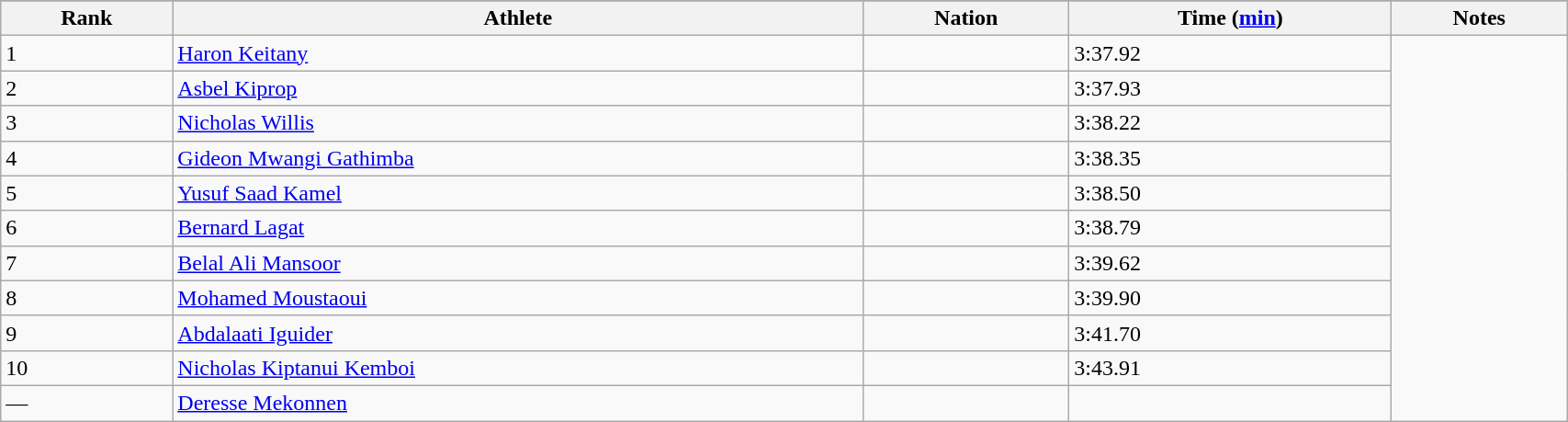<table class="wikitable" width=90%>
<tr>
</tr>
<tr>
<th>Rank</th>
<th>Athlete</th>
<th>Nation</th>
<th>Time (<a href='#'>min</a>)</th>
<th>Notes</th>
</tr>
<tr>
<td>1</td>
<td><a href='#'>Haron Keitany</a></td>
<td></td>
<td>3:37.92</td>
</tr>
<tr>
<td>2</td>
<td><a href='#'>Asbel Kiprop</a></td>
<td></td>
<td>3:37.93</td>
</tr>
<tr>
<td>3</td>
<td><a href='#'>Nicholas Willis</a></td>
<td></td>
<td>3:38.22</td>
</tr>
<tr>
<td>4</td>
<td><a href='#'>Gideon Mwangi Gathimba</a></td>
<td></td>
<td>3:38.35</td>
</tr>
<tr>
<td>5</td>
<td><a href='#'>Yusuf Saad Kamel</a></td>
<td></td>
<td>3:38.50</td>
</tr>
<tr>
<td>6</td>
<td><a href='#'>Bernard Lagat</a></td>
<td></td>
<td>3:38.79</td>
</tr>
<tr>
<td>7</td>
<td><a href='#'>Belal Ali Mansoor</a></td>
<td></td>
<td>3:39.62</td>
</tr>
<tr>
<td>8</td>
<td><a href='#'>Mohamed Moustaoui</a></td>
<td></td>
<td>3:39.90</td>
</tr>
<tr>
<td>9</td>
<td><a href='#'>Abdalaati Iguider</a></td>
<td></td>
<td>3:41.70</td>
</tr>
<tr>
<td>10</td>
<td><a href='#'>Nicholas Kiptanui Kemboi</a></td>
<td></td>
<td>3:43.91</td>
</tr>
<tr>
<td>—</td>
<td><a href='#'>Deresse Mekonnen</a></td>
<td></td>
<td></td>
</tr>
</table>
